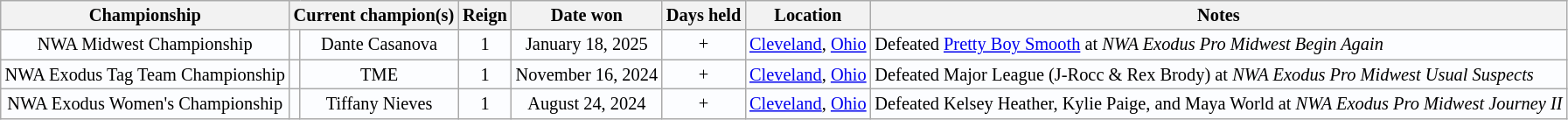<table class="wikitable" style="text-align:center; background:#fcfdff; font-size:85%;">
<tr>
<th>Championship</th>
<th colspan=2>Current champion(s)</th>
<th>Reign</th>
<th>Date won</th>
<th>Days held</th>
<th>Location</th>
<th>Notes</th>
</tr>
<tr>
<td align=center>NWA Midwest Championship</td>
<td align=center></td>
<td align=center>Dante Casanova</td>
<td align=center>1</td>
<td align=center>January 18, 2025</td>
<td align=center>+</td>
<td align=center><a href='#'>Cleveland</a>, <a href='#'>Ohio</a></td>
<td align=left>Defeated <a href='#'>Pretty Boy Smooth</a> at <em>NWA Exodus Pro Midwest Begin Again</em></td>
</tr>
<tr>
<td align=center>NWA Exodus Tag Team Championship</td>
<td align=center></td>
<td align=center>TME<br></td>
<td align=center>1</td>
<td align=center>November 16, 2024</td>
<td align=center>+</td>
<td align=center><a href='#'>Cleveland</a>, <a href='#'>Ohio</a></td>
<td align=left>Defeated Major League (J-Rocc & Rex Brody) at <em>NWA Exodus Pro Midwest Usual Suspects</em></td>
</tr>
<tr>
<td align=center>NWA Exodus Women's Championship</td>
<td align=center></td>
<td align=center>Tiffany Nieves</td>
<td align=center>1</td>
<td align=center>August 24, 2024</td>
<td align=center>+</td>
<td align=center><a href='#'>Cleveland</a>, <a href='#'>Ohio</a></td>
<td align=left>Defeated Kelsey Heather, Kylie Paige, and Maya World at <em>NWA Exodus Pro Midwest Journey II</em></td>
</tr>
</table>
